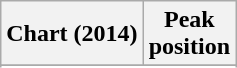<table class="wikitable sortable plainrowheaders">
<tr>
<th>Chart (2014)</th>
<th>Peak<br>position</th>
</tr>
<tr>
</tr>
<tr>
</tr>
</table>
